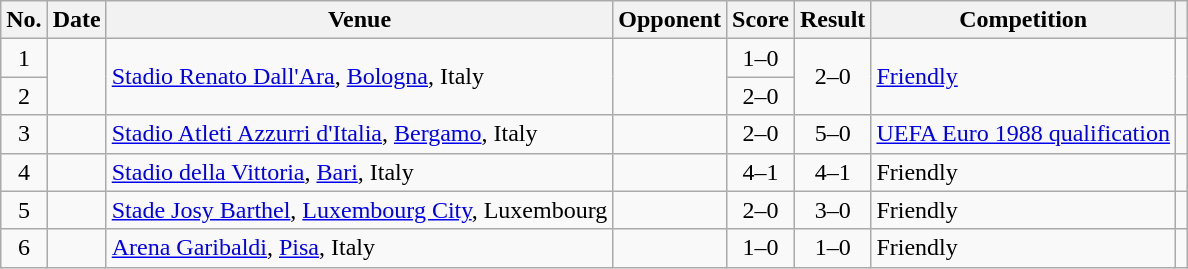<table class="wikitable sortable">
<tr>
<th scope="col">No.</th>
<th scope="col">Date</th>
<th scope="col">Venue</th>
<th scope="col">Opponent</th>
<th scope="col">Score</th>
<th scope="col">Result</th>
<th scope="col">Competition</th>
<th scope="col" class="unsortable"></th>
</tr>
<tr>
<td style="text-align:center">1</td>
<td rowspan="2"></td>
<td rowspan="2"><a href='#'>Stadio Renato Dall'Ara</a>, <a href='#'>Bologna</a>, Italy</td>
<td rowspan="2"></td>
<td style="text-align:center">1–0</td>
<td rowspan="2" style="text-align:center">2–0</td>
<td rowspan="2"><a href='#'>Friendly</a></td>
<td rowspan="2"></td>
</tr>
<tr>
<td style="text-align:center">2</td>
<td style="text-align:center">2–0</td>
</tr>
<tr>
<td style="text-align:center">3</td>
<td></td>
<td><a href='#'>Stadio Atleti Azzurri d'Italia</a>, <a href='#'>Bergamo</a>, Italy</td>
<td></td>
<td style="text-align:center">2–0</td>
<td style="text-align:center">5–0</td>
<td><a href='#'>UEFA Euro 1988 qualification</a></td>
<td></td>
</tr>
<tr>
<td style="text-align:center">4</td>
<td></td>
<td><a href='#'>Stadio della Vittoria</a>, <a href='#'>Bari</a>, Italy</td>
<td></td>
<td style="text-align:center">4–1</td>
<td style="text-align:center">4–1</td>
<td>Friendly</td>
<td></td>
</tr>
<tr>
<td style="text-align:center">5</td>
<td></td>
<td><a href='#'>Stade Josy Barthel</a>, <a href='#'>Luxembourg City</a>, Luxembourg</td>
<td></td>
<td style="text-align:center">2–0</td>
<td style="text-align:center">3–0</td>
<td>Friendly</td>
<td></td>
</tr>
<tr>
<td style="text-align:center">6</td>
<td></td>
<td><a href='#'>Arena Garibaldi</a>, <a href='#'>Pisa</a>, Italy</td>
<td></td>
<td style="text-align:center">1–0</td>
<td style="text-align:center">1–0</td>
<td>Friendly</td>
<td></td>
</tr>
</table>
